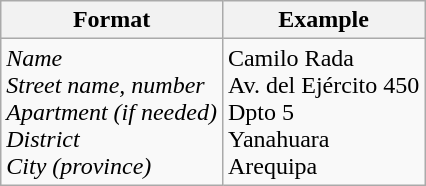<table class="wikitable">
<tr>
<th>Format</th>
<th>Example</th>
</tr>
<tr>
<td><em>Name</em><br><em>Street name, number</em><br><em>Apartment (if needed)</em><br><em>District</em><br><em>City (province)</em></td>
<td>Camilo Rada<br>Av. del Ejército 450<br>Dpto 5<br> Yanahuara<br>Arequipa</td>
</tr>
</table>
